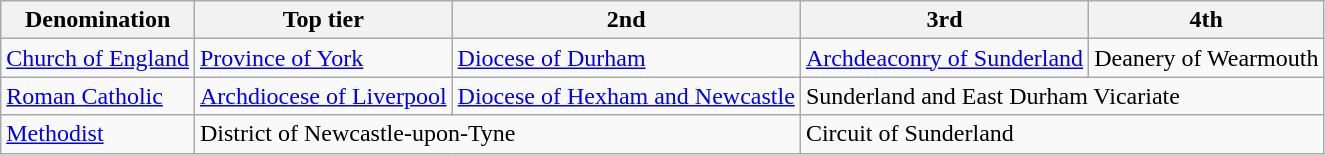<table class="wikitable">
<tr>
<th>Denomination</th>
<th>Top tier</th>
<th>2nd</th>
<th>3rd</th>
<th>4th</th>
</tr>
<tr>
<td><a href='#'>Church of England</a></td>
<td><a href='#'>Province of York</a></td>
<td><a href='#'>Diocese of Durham</a></td>
<td><a href='#'>Archdeaconry of Sunderland</a></td>
<td>Deanery of Wearmouth</td>
</tr>
<tr>
<td><a href='#'>Roman Catholic</a></td>
<td><a href='#'>Archdiocese of Liverpool</a></td>
<td><a href='#'>Diocese of Hexham and Newcastle</a></td>
<td colspan=2>Sunderland and East Durham Vicariate</td>
</tr>
<tr>
<td><a href='#'>Methodist</a></td>
<td colspan=2>District of Newcastle-upon-Tyne</td>
<td colspan=2>Circuit of Sunderland</td>
</tr>
</table>
